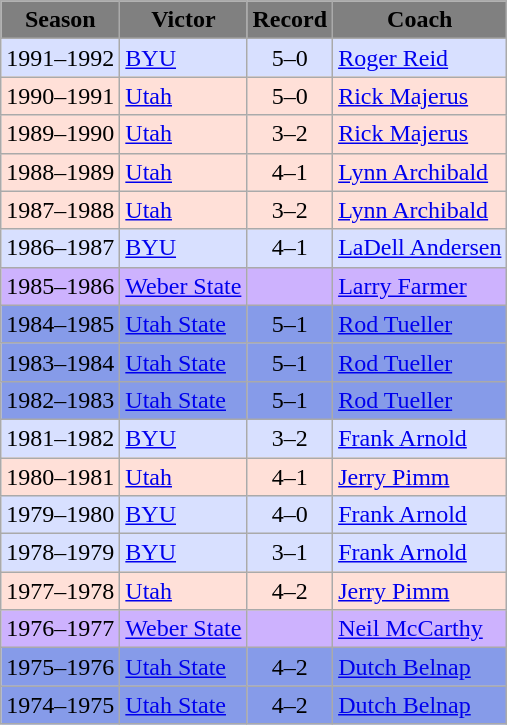<table class="wikitable">
<tr align=center bgcolor=grey>
<td><strong>Season</strong></td>
<td><strong>Victor</strong></td>
<td><strong>Record</strong></td>
<td><strong>Coach</strong></td>
</tr>
<tr bgcolor="#d8e0ff">
<td>1991–1992</td>
<td><a href='#'>BYU</a></td>
<td align=center>5–0</td>
<td><a href='#'>Roger Reid</a></td>
</tr>
<tr bgcolor="#ffe0d8">
<td>1990–1991</td>
<td><a href='#'>Utah</a></td>
<td align=center>5–0</td>
<td><a href='#'>Rick Majerus</a></td>
</tr>
<tr bgcolor="#ffe0d8">
<td>1989–1990</td>
<td><a href='#'>Utah</a></td>
<td align=center>3–2</td>
<td><a href='#'>Rick Majerus</a></td>
</tr>
<tr bgcolor="#ffe0d8">
<td>1988–1989</td>
<td><a href='#'>Utah</a></td>
<td align=center>4–1</td>
<td><a href='#'>Lynn Archibald</a></td>
</tr>
<tr bgcolor="#ffe0d8">
<td>1987–1988</td>
<td><a href='#'>Utah</a></td>
<td align=center>3–2</td>
<td><a href='#'>Lynn Archibald</a></td>
</tr>
<tr bgcolor="#d8e0ff">
<td>1986–1987</td>
<td><a href='#'>BYU</a></td>
<td align=center>4–1</td>
<td><a href='#'>LaDell Andersen</a></td>
</tr>
<tr bgcolor="#cdb2fe">
<td>1985–1986</td>
<td><a href='#'>Weber State</a></td>
<td align=center></td>
<td><a href='#'>Larry Farmer</a></td>
</tr>
<tr bgcolor="#869be9">
<td>1984–1985</td>
<td><a href='#'>Utah State</a></td>
<td align=center>5–1</td>
<td><a href='#'>Rod Tueller</a></td>
</tr>
<tr bgcolor="#869be9">
<td>1983–1984</td>
<td><a href='#'>Utah State</a></td>
<td align=center>5–1</td>
<td><a href='#'>Rod Tueller</a></td>
</tr>
<tr bgcolor="#869be9">
<td>1982–1983</td>
<td><a href='#'>Utah State</a></td>
<td align=center>5–1</td>
<td><a href='#'>Rod Tueller</a></td>
</tr>
<tr bgcolor="#d8e0ff">
<td>1981–1982</td>
<td><a href='#'>BYU</a></td>
<td align=center>3–2</td>
<td><a href='#'>Frank Arnold</a></td>
</tr>
<tr bgcolor="#ffe0d8">
<td>1980–1981</td>
<td><a href='#'>Utah</a></td>
<td align=center>4–1</td>
<td><a href='#'>Jerry Pimm</a></td>
</tr>
<tr bgcolor="#d8e0ff">
<td>1979–1980</td>
<td><a href='#'>BYU</a></td>
<td align=center>4–0</td>
<td><a href='#'>Frank Arnold</a></td>
</tr>
<tr bgcolor="#d8e0ff">
<td>1978–1979</td>
<td><a href='#'>BYU</a></td>
<td align=center>3–1</td>
<td><a href='#'>Frank Arnold</a></td>
</tr>
<tr bgcolor="#ffe0d8">
<td>1977–1978</td>
<td><a href='#'>Utah</a></td>
<td align=center>4–2</td>
<td><a href='#'>Jerry Pimm</a></td>
</tr>
<tr bgcolor="#cdb2fe">
<td>1976–1977</td>
<td><a href='#'>Weber State</a></td>
<td align=center></td>
<td><a href='#'>Neil McCarthy</a></td>
</tr>
<tr bgcolor="#869be9">
<td>1975–1976</td>
<td><a href='#'>Utah State</a></td>
<td align=center>4–2</td>
<td><a href='#'>Dutch Belnap</a></td>
</tr>
<tr bgcolor="#869be9">
<td>1974–1975</td>
<td><a href='#'>Utah State</a></td>
<td align=center>4–2</td>
<td><a href='#'>Dutch Belnap</a></td>
</tr>
</table>
